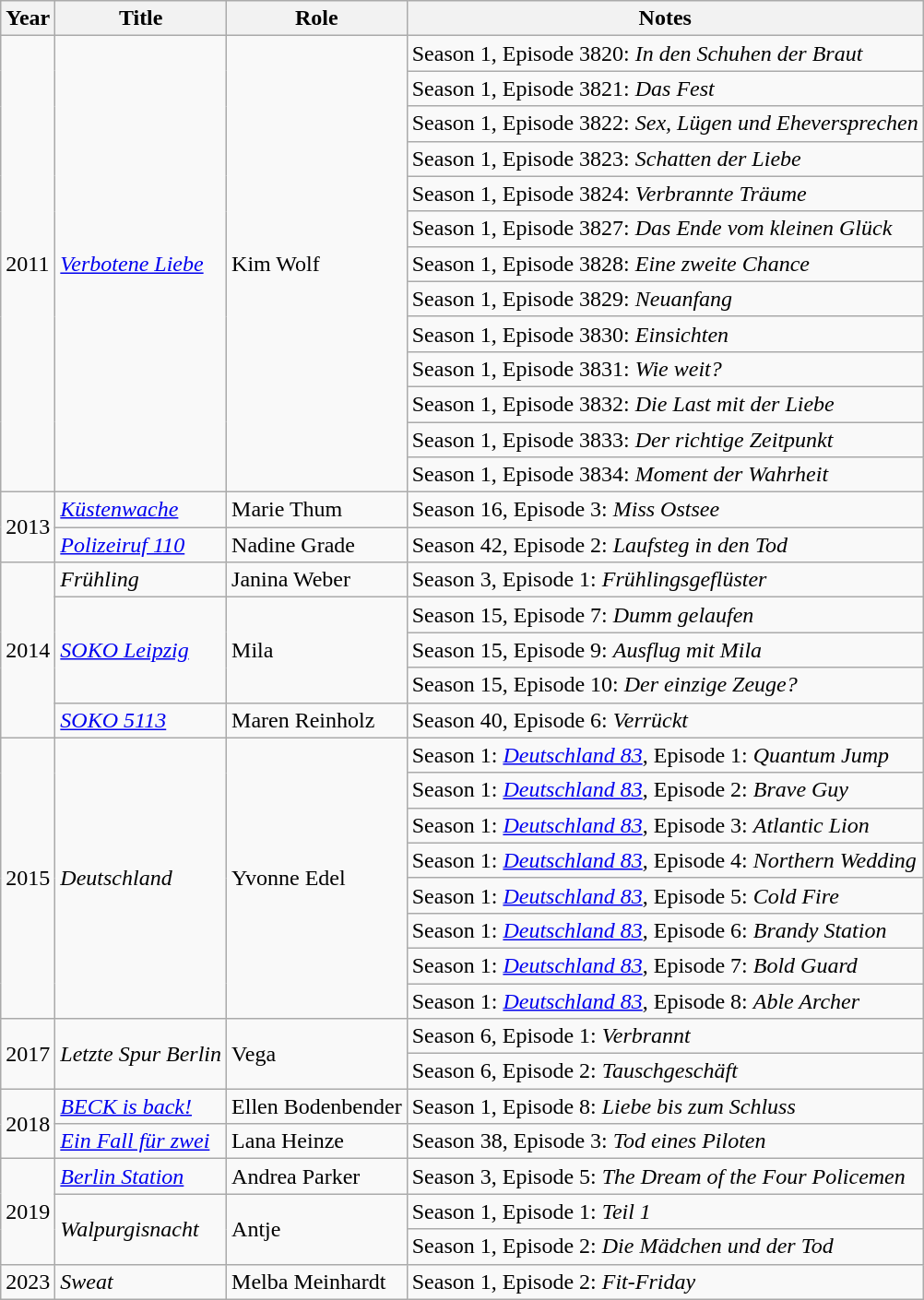<table class="wikitable sortable">
<tr>
<th>Year</th>
<th>Title</th>
<th>Role</th>
<th class="unsortable">Notes</th>
</tr>
<tr>
<td rowspan="13">2011</td>
<td rowspan="13"><em><a href='#'>Verbotene Liebe</a></em></td>
<td rowspan="13">Kim Wolf</td>
<td>Season 1, Episode 3820: <em>In den Schuhen der Braut</em></td>
</tr>
<tr>
<td>Season 1, Episode 3821: <em>Das Fest</em></td>
</tr>
<tr>
<td>Season 1, Episode 3822: <em>Sex, Lügen und Eheversprechen</em></td>
</tr>
<tr>
<td>Season 1, Episode 3823: <em>Schatten der Liebe</em></td>
</tr>
<tr>
<td>Season 1, Episode 3824: <em>Verbrannte Träume</em></td>
</tr>
<tr>
<td>Season 1, Episode 3827: <em>Das Ende vom kleinen Glück</em></td>
</tr>
<tr>
<td>Season 1, Episode 3828: <em>Eine zweite Chance</em></td>
</tr>
<tr>
<td>Season 1, Episode 3829: <em>Neuanfang</em></td>
</tr>
<tr>
<td>Season 1, Episode 3830: <em>Einsichten</em></td>
</tr>
<tr>
<td>Season 1, Episode 3831: <em>Wie weit?</em></td>
</tr>
<tr>
<td>Season 1, Episode 3832: <em>Die Last mit der Liebe</em></td>
</tr>
<tr>
<td>Season 1, Episode 3833: <em>Der richtige Zeitpunkt</em></td>
</tr>
<tr>
<td>Season 1, Episode 3834: <em>Moment der Wahrheit</em></td>
</tr>
<tr>
<td rowspan="2">2013</td>
<td><em><a href='#'>Küstenwache</a></em></td>
<td>Marie Thum</td>
<td>Season 16, Episode 3: <em>Miss Ostsee</em></td>
</tr>
<tr>
<td><em><a href='#'>Polizeiruf 110</a></em></td>
<td>Nadine Grade</td>
<td>Season 42, Episode 2: <em>Laufsteg in den Tod</em></td>
</tr>
<tr>
<td rowspan="5">2014</td>
<td><em>Frühling</em></td>
<td>Janina Weber</td>
<td>Season 3, Episode 1: <em>Frühlingsgeflüster</em></td>
</tr>
<tr>
<td rowspan="3"><em><a href='#'>SOKO Leipzig</a></em></td>
<td rowspan="3">Mila</td>
<td>Season 15, Episode 7: <em>Dumm gelaufen</em></td>
</tr>
<tr>
<td>Season 15, Episode 9: <em>Ausflug mit Mila</em></td>
</tr>
<tr>
<td>Season 15, Episode 10: <em>Der einzige Zeuge?</em></td>
</tr>
<tr>
<td><em><a href='#'>SOKO 5113</a></em></td>
<td>Maren Reinholz</td>
<td>Season 40, Episode 6: <em>Verrückt</em></td>
</tr>
<tr>
<td rowspan="8">2015</td>
<td rowspan="8"><em>Deutschland</em></td>
<td rowspan="8">Yvonne Edel</td>
<td>Season 1: <em><a href='#'>Deutschland 83</a></em>, Episode 1: <em>Quantum Jump</em></td>
</tr>
<tr>
<td>Season 1: <em><a href='#'>Deutschland 83</a></em>, Episode 2: <em>Brave Guy</em></td>
</tr>
<tr>
<td>Season 1: <em><a href='#'>Deutschland 83</a></em>, Episode 3: <em>Atlantic Lion</em></td>
</tr>
<tr>
<td>Season 1: <em><a href='#'>Deutschland 83</a></em>, Episode 4: <em>Northern Wedding</em></td>
</tr>
<tr>
<td>Season 1: <em><a href='#'>Deutschland 83</a></em>, Episode 5: <em>Cold Fire</em></td>
</tr>
<tr>
<td>Season 1: <em><a href='#'>Deutschland 83</a></em>, Episode 6: <em>Brandy Station</em></td>
</tr>
<tr>
<td>Season 1: <em><a href='#'>Deutschland 83</a></em>, Episode 7: <em>Bold Guard</em></td>
</tr>
<tr>
<td>Season 1: <em><a href='#'>Deutschland 83</a></em>, Episode 8: <em>Able Archer</em></td>
</tr>
<tr>
<td rowspan="2">2017</td>
<td rowspan="2"><em>Letzte Spur Berlin</em></td>
<td rowspan="2">Vega</td>
<td>Season 6, Episode 1: <em>Verbrannt</em></td>
</tr>
<tr>
<td>Season 6, Episode 2: <em>Tauschgeschäft</em></td>
</tr>
<tr>
<td rowspan="2">2018</td>
<td><em><a href='#'>BECK is back!</a></em></td>
<td>Ellen Bodenbender</td>
<td>Season 1, Episode 8: <em>Liebe bis zum Schluss</em></td>
</tr>
<tr>
<td><em><a href='#'>Ein Fall für zwei</a></em></td>
<td>Lana Heinze</td>
<td>Season 38, Episode 3: <em>Tod eines Piloten</em></td>
</tr>
<tr>
<td rowspan="3">2019</td>
<td><em><a href='#'>Berlin Station</a></em></td>
<td>Andrea Parker</td>
<td>Season 3, Episode 5: <em>The Dream of the Four Policemen</em></td>
</tr>
<tr>
<td rowspan="2"><em>Walpurgisnacht</em></td>
<td rowspan="2">Antje</td>
<td>Season 1, Episode 1: <em>Teil 1</em></td>
</tr>
<tr>
<td>Season 1, Episode 2: <em>Die Mädchen und der Tod</em></td>
</tr>
<tr>
<td>2023</td>
<td><em>Sweat</em></td>
<td>Melba Meinhardt</td>
<td>Season 1, Episode 2: <em>Fit-Friday</em></td>
</tr>
</table>
